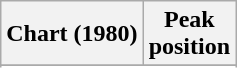<table class="wikitable sortable plainrowheaders" style="text-align:center">
<tr>
<th scope="col">Chart (1980)</th>
<th scope="col">Peak<br>position</th>
</tr>
<tr>
</tr>
<tr>
</tr>
</table>
